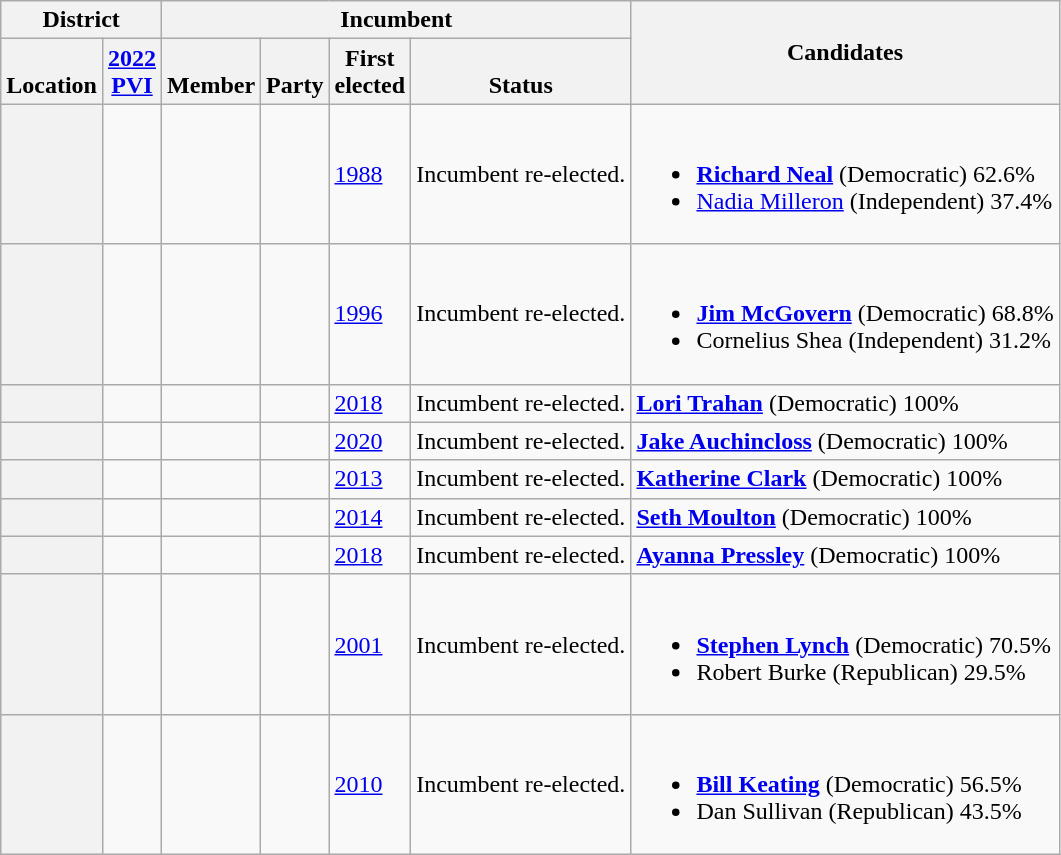<table class="wikitable sortable">
<tr>
<th colspan=2>District</th>
<th colspan=4>Incumbent</th>
<th rowspan=2 class="unsortable">Candidates</th>
</tr>
<tr valign=bottom>
<th>Location</th>
<th><a href='#'>2022<br>PVI</a></th>
<th>Member</th>
<th>Party</th>
<th>First<br>elected</th>
<th>Status</th>
</tr>
<tr>
<th></th>
<td></td>
<td></td>
<td></td>
<td><a href='#'>1988</a></td>
<td>Incumbent re-elected.</td>
<td nowrap><br><ul><li> <strong><a href='#'>Richard Neal</a></strong> (Democratic) 62.6%</li><li><a href='#'>Nadia Milleron</a> (Independent) 37.4%</li></ul></td>
</tr>
<tr>
<th></th>
<td></td>
<td></td>
<td></td>
<td><a href='#'>1996</a></td>
<td>Incumbent re-elected.</td>
<td nowrap><br><ul><li> <strong><a href='#'>Jim McGovern</a></strong> (Democratic) 68.8%</li><li>Cornelius Shea (Independent) 31.2%</li></ul></td>
</tr>
<tr>
<th></th>
<td></td>
<td></td>
<td></td>
<td><a href='#'>2018</a></td>
<td>Incumbent re-elected.</td>
<td nowrap> <strong><a href='#'>Lori Trahan</a></strong> (Democratic) 100%</td>
</tr>
<tr>
<th></th>
<td></td>
<td></td>
<td></td>
<td><a href='#'>2020</a></td>
<td>Incumbent re-elected.</td>
<td nowrap> <strong><a href='#'>Jake Auchincloss</a></strong> (Democratic) 100%</td>
</tr>
<tr>
<th></th>
<td></td>
<td></td>
<td></td>
<td><a href='#'>2013 </a></td>
<td>Incumbent re-elected.</td>
<td nowrap> <strong><a href='#'>Katherine Clark</a></strong> (Democratic) 100%</td>
</tr>
<tr>
<th></th>
<td></td>
<td></td>
<td></td>
<td><a href='#'>2014</a></td>
<td>Incumbent re-elected.</td>
<td nowrap> <strong><a href='#'>Seth Moulton</a></strong> (Democratic) 100%</td>
</tr>
<tr>
<th></th>
<td></td>
<td></td>
<td></td>
<td><a href='#'>2018</a></td>
<td>Incumbent re-elected.</td>
<td nowrap> <strong><a href='#'>Ayanna Pressley</a></strong> (Democratic) 100%</td>
</tr>
<tr>
<th></th>
<td></td>
<td></td>
<td></td>
<td><a href='#'>2001 </a></td>
<td>Incumbent re-elected.</td>
<td nowrap><br><ul><li> <strong><a href='#'>Stephen Lynch</a></strong> (Democratic) 70.5%</li><li>Robert Burke (Republican) 29.5%</li></ul></td>
</tr>
<tr>
<th></th>
<td></td>
<td></td>
<td></td>
<td><a href='#'>2010</a></td>
<td>Incumbent re-elected.</td>
<td nowrap><br><ul><li> <strong><a href='#'>Bill Keating</a></strong> (Democratic) 56.5%</li><li>Dan Sullivan (Republican) 43.5%</li></ul></td>
</tr>
</table>
